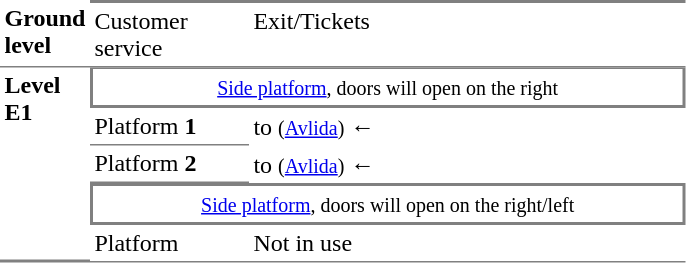<table table border=0 cellspacing=0 cellpadding=3>
<tr>
<td style="border-bottom:solid 1px gray;" width=50 valign=top><strong>Ground level</strong></td>
<td style="border-top:solid 2px gray;border-bottom:solid 1px gray;" width=100 valign=top>Customer service</td>
<td style="border-top:solid 2px gray;border-bottom:solid 1px gray;" width=285 valign=top>Exit/Tickets</td>
</tr>
<tr>
<td style="border-bottom:solid 2px gray;" rowspan=5 valign=top><strong>Level<br>Ε1</strong></td>
<td style="border-top:solid 1px gray;border-right:solid 2px gray;border-left:solid 2px gray;border-bottom:solid 2px gray;text-align:center;" colspan=2><small><a href='#'>Side platform</a>, doors will open on the right</small></td>
</tr>
<tr>
<td style="border-bottom:solid 1px gray;">Platform <strong>1</strong></td>
<td> to  <small>(<a href='#'>Avlida</a>)</small> ←</td>
</tr>
<tr>
<td style="border-bottom:solid 1px gray;">Platform <strong>2</strong></td>
<td> to  <small>(<a href='#'>Avlida</a>)</small> ←</td>
</tr>
<tr>
<td style="border-top:solid 2px gray;border-right:solid 2px gray;border-left:solid 2px gray;border-bottom:solid 2px gray;text-align:center;" colspan=2><small><a href='#'>Side platform</a>, doors will open on the right/left</small></td>
</tr>
<tr>
<td style="border-bottom:solid 1px gray;">Platform </td>
<td style="border-bottom:solid 1px gray;">Not in use</td>
</tr>
</table>
